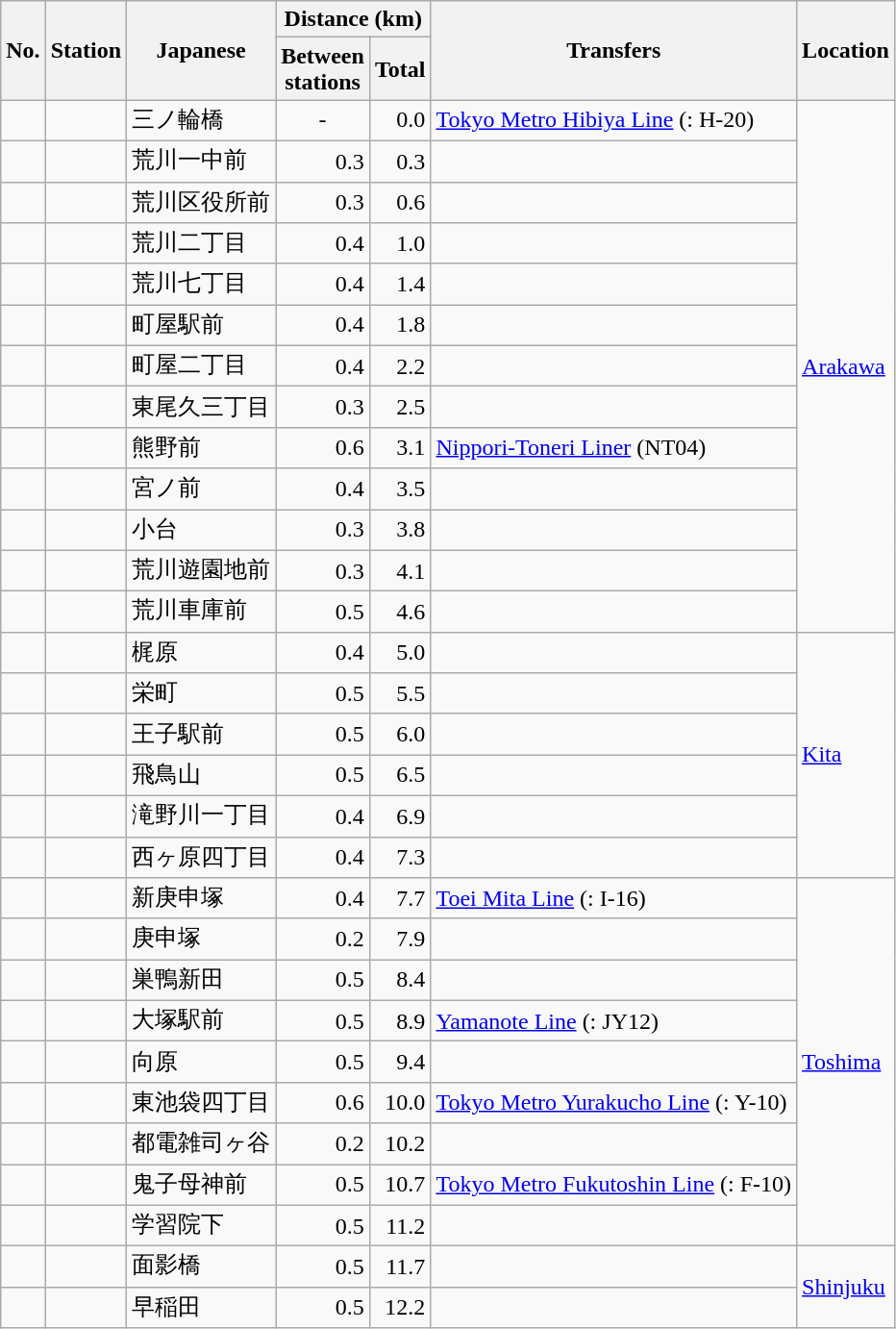<table class="wikitable">
<tr>
<th rowspan="2">No.</th>
<th rowspan="2">Station</th>
<th rowspan="2">Japanese</th>
<th colspan="2">Distance (km)</th>
<th rowspan="2">Transfers</th>
<th rowspan="2">Location</th>
</tr>
<tr>
<th>Between<br>stations</th>
<th>Total</th>
</tr>
<tr>
<td></td>
<td></td>
<td>三ノ輪橋</td>
<td style="text-align: center;">-</td>
<td style="text-align: right;">0.0</td>
<td> <a href='#'>Tokyo Metro Hibiya Line</a> (: H-20)</td>
<td rowspan="13"><a href='#'>Arakawa</a></td>
</tr>
<tr>
<td></td>
<td></td>
<td>荒川一中前</td>
<td style="text-align: right;">0.3</td>
<td style="text-align: right;">0.3</td>
<td> </td>
</tr>
<tr>
<td></td>
<td></td>
<td>荒川区役所前</td>
<td style="text-align: right;">0.3</td>
<td style="text-align: right;">0.6</td>
<td> </td>
</tr>
<tr>
<td></td>
<td></td>
<td>荒川二丁目</td>
<td style="text-align: right;">0.4</td>
<td style="text-align: right;">1.0</td>
<td> </td>
</tr>
<tr>
<td></td>
<td></td>
<td>荒川七丁目</td>
<td style="text-align: right;">0.4</td>
<td style="text-align: right;">1.4</td>
<td> </td>
</tr>
<tr>
<td></td>
<td></td>
<td>町屋駅前</td>
<td style="text-align: right;">0.4</td>
<td style="text-align: right;">1.8</td>
<td></td>
</tr>
<tr>
<td></td>
<td></td>
<td>町屋二丁目</td>
<td style="text-align: right;">0.4</td>
<td style="text-align: right;">2.2</td>
<td> </td>
</tr>
<tr>
<td></td>
<td></td>
<td>東尾久三丁目</td>
<td style="text-align: right;">0.3</td>
<td style="text-align: right;">2.5</td>
<td> </td>
</tr>
<tr>
<td></td>
<td></td>
<td>熊野前</td>
<td style="text-align: right;">0.6</td>
<td style="text-align: right;">3.1</td>
<td> <a href='#'>Nippori-Toneri Liner</a> (NT04)</td>
</tr>
<tr>
<td></td>
<td></td>
<td>宮ノ前</td>
<td style="text-align: right;">0.4</td>
<td style="text-align: right;">3.5</td>
<td> </td>
</tr>
<tr>
<td></td>
<td></td>
<td>小台</td>
<td style="text-align: right;">0.3</td>
<td style="text-align: right;">3.8</td>
<td> </td>
</tr>
<tr>
<td></td>
<td></td>
<td>荒川遊園地前</td>
<td style="text-align: right;">0.3</td>
<td style="text-align: right;">4.1</td>
<td> </td>
</tr>
<tr>
<td></td>
<td></td>
<td>荒川車庫前</td>
<td style="text-align: right;">0.5</td>
<td style="text-align: right;">4.6</td>
<td> </td>
</tr>
<tr>
<td></td>
<td></td>
<td>梶原</td>
<td style="text-align: right;">0.4</td>
<td style="text-align: right;">5.0</td>
<td> </td>
<td rowspan="6"><a href='#'>Kita</a></td>
</tr>
<tr>
<td></td>
<td></td>
<td>栄町</td>
<td style="text-align: right;">0.5</td>
<td style="text-align: right;">5.5</td>
<td> </td>
</tr>
<tr>
<td></td>
<td></td>
<td>王子駅前</td>
<td style="text-align: right;">0.5</td>
<td style="text-align: right;">6.0</td>
<td></td>
</tr>
<tr>
<td></td>
<td></td>
<td>飛鳥山</td>
<td style="text-align: right;">0.5</td>
<td style="text-align: right;">6.5</td>
<td> </td>
</tr>
<tr>
<td></td>
<td></td>
<td>滝野川一丁目</td>
<td style="text-align: right;">0.4</td>
<td style="text-align: right;">6.9</td>
<td> </td>
</tr>
<tr>
<td></td>
<td></td>
<td>西ヶ原四丁目</td>
<td style="text-align: right;">0.4</td>
<td style="text-align: right;">7.3</td>
<td> </td>
</tr>
<tr>
<td></td>
<td></td>
<td>新庚申塚</td>
<td style="text-align: right;">0.4</td>
<td style="text-align: right;">7.7</td>
<td> <a href='#'>Toei Mita Line</a> (: I-16)</td>
<td rowspan="9"><a href='#'>Toshima</a></td>
</tr>
<tr>
<td></td>
<td></td>
<td>庚申塚</td>
<td style="text-align: right;">0.2</td>
<td style="text-align: right;">7.9</td>
<td> </td>
</tr>
<tr>
<td></td>
<td></td>
<td>巣鴨新田</td>
<td style="text-align: right;">0.5</td>
<td style="text-align: right;">8.4</td>
<td> </td>
</tr>
<tr>
<td></td>
<td></td>
<td>大塚駅前</td>
<td style="text-align: right;">0.5</td>
<td style="text-align: right;">8.9</td>
<td> <a href='#'>Yamanote Line</a> (: JY12)</td>
</tr>
<tr>
<td></td>
<td></td>
<td>向原</td>
<td style="text-align: right;">0.5</td>
<td style="text-align: right;">9.4</td>
<td> </td>
</tr>
<tr>
<td></td>
<td></td>
<td>東池袋四丁目</td>
<td style="text-align: right;">0.6</td>
<td style="text-align: right;">10.0</td>
<td> <a href='#'>Tokyo Metro Yurakucho Line</a> (: Y-10)</td>
</tr>
<tr>
<td></td>
<td></td>
<td>都電雑司ヶ谷</td>
<td style="text-align: right;">0.2</td>
<td style="text-align: right;">10.2</td>
<td> </td>
</tr>
<tr>
<td></td>
<td></td>
<td>鬼子母神前</td>
<td style="text-align: right;">0.5</td>
<td style="text-align: right;">10.7</td>
<td> <a href='#'>Tokyo Metro Fukutoshin Line</a> (: F-10)</td>
</tr>
<tr>
<td></td>
<td></td>
<td>学習院下</td>
<td style="text-align: right;">0.5</td>
<td style="text-align: right;">11.2</td>
<td> </td>
</tr>
<tr>
<td></td>
<td></td>
<td>面影橋</td>
<td style="text-align: right;">0.5</td>
<td style="text-align: right;">11.7</td>
<td> </td>
<td rowspan="2"><a href='#'>Shinjuku</a></td>
</tr>
<tr>
<td></td>
<td></td>
<td>早稲田</td>
<td style="text-align: right;">0.5</td>
<td style="text-align: right;">12.2</td>
<td> </td>
</tr>
</table>
